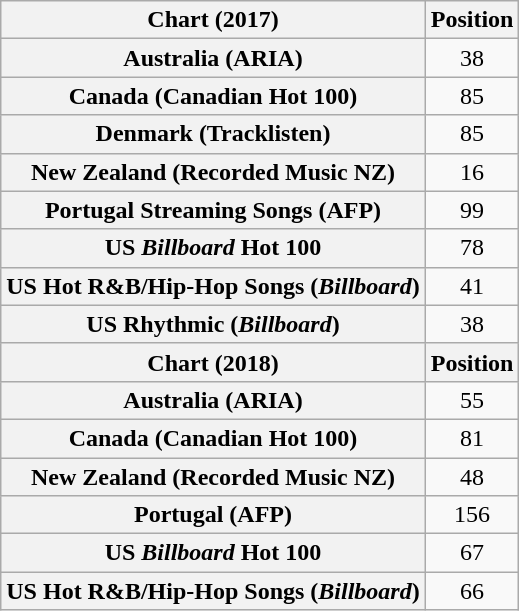<table class="wikitable sortable plainrowheaders" style="text-align:center">
<tr>
<th scope="col">Chart (2017)</th>
<th scope="col">Position</th>
</tr>
<tr>
<th scope="row">Australia (ARIA)</th>
<td>38</td>
</tr>
<tr>
<th scope="row">Canada (Canadian Hot 100)</th>
<td>85</td>
</tr>
<tr>
<th scope="row">Denmark (Tracklisten)</th>
<td>85</td>
</tr>
<tr>
<th scope="row">New Zealand (Recorded Music NZ)</th>
<td>16</td>
</tr>
<tr>
<th scope="row">Portugal Streaming Songs (AFP)</th>
<td>99</td>
</tr>
<tr>
<th scope="row">US <em>Billboard</em> Hot 100</th>
<td>78</td>
</tr>
<tr>
<th scope="row">US Hot R&B/Hip-Hop Songs (<em>Billboard</em>)</th>
<td>41</td>
</tr>
<tr>
<th scope="row">US Rhythmic (<em>Billboard</em>)</th>
<td>38</td>
</tr>
<tr>
<th scope="col">Chart (2018)</th>
<th scope="col">Position</th>
</tr>
<tr>
<th scope="row">Australia (ARIA)</th>
<td>55</td>
</tr>
<tr>
<th scope="row">Canada (Canadian Hot 100)</th>
<td>81</td>
</tr>
<tr>
<th scope="row">New Zealand (Recorded Music NZ)</th>
<td>48</td>
</tr>
<tr>
<th scope="row">Portugal (AFP)</th>
<td>156</td>
</tr>
<tr>
<th scope="row">US <em>Billboard</em> Hot 100</th>
<td>67</td>
</tr>
<tr>
<th scope="row">US Hot R&B/Hip-Hop Songs (<em>Billboard</em>)</th>
<td>66</td>
</tr>
</table>
